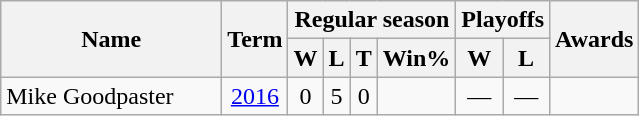<table class="wikitable" style="text-align:center">
<tr>
<th rowspan="2" style="width:140px;">Name</th>
<th rowspan="2">Term</th>
<th colspan="4">Regular season</th>
<th colspan="2">Playoffs</th>
<th rowspan="2">Awards</th>
</tr>
<tr>
<th>W</th>
<th>L</th>
<th>T</th>
<th>Win%</th>
<th>W</th>
<th>L</th>
</tr>
<tr>
<td align=left>Mike Goodpaster</td>
<td><a href='#'>2016</a></td>
<td>0</td>
<td>5</td>
<td>0</td>
<td></td>
<td>—</td>
<td>—</td>
<td></td>
</tr>
</table>
